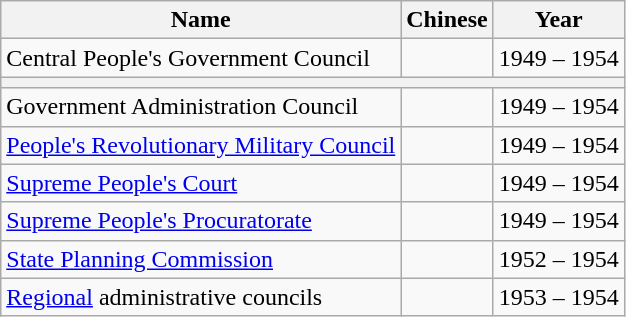<table class=wikitable>
<tr>
<th>Name</th>
<th>Chinese</th>
<th>Year</th>
</tr>
<tr>
<td>Central People's Government Council</td>
<td></td>
<td>1949 – 1954</td>
</tr>
<tr>
<th colspan=3></th>
</tr>
<tr>
<td>Government Administration Council</td>
<td></td>
<td>1949 – 1954</td>
</tr>
<tr>
<td><a href='#'>People's Revolutionary Military Council</a></td>
<td></td>
<td>1949 – 1954</td>
</tr>
<tr>
<td><a href='#'>Supreme People's Court</a></td>
<td></td>
<td>1949 – 1954</td>
</tr>
<tr>
<td><a href='#'>Supreme People's Procuratorate</a></td>
<td></td>
<td>1949 – 1954</td>
</tr>
<tr>
<td><a href='#'>State Planning Commission</a></td>
<td></td>
<td>1952 – 1954</td>
</tr>
<tr>
<td><a href='#'>Regional</a> administrative councils</td>
<td></td>
<td>1953 – 1954</td>
</tr>
</table>
